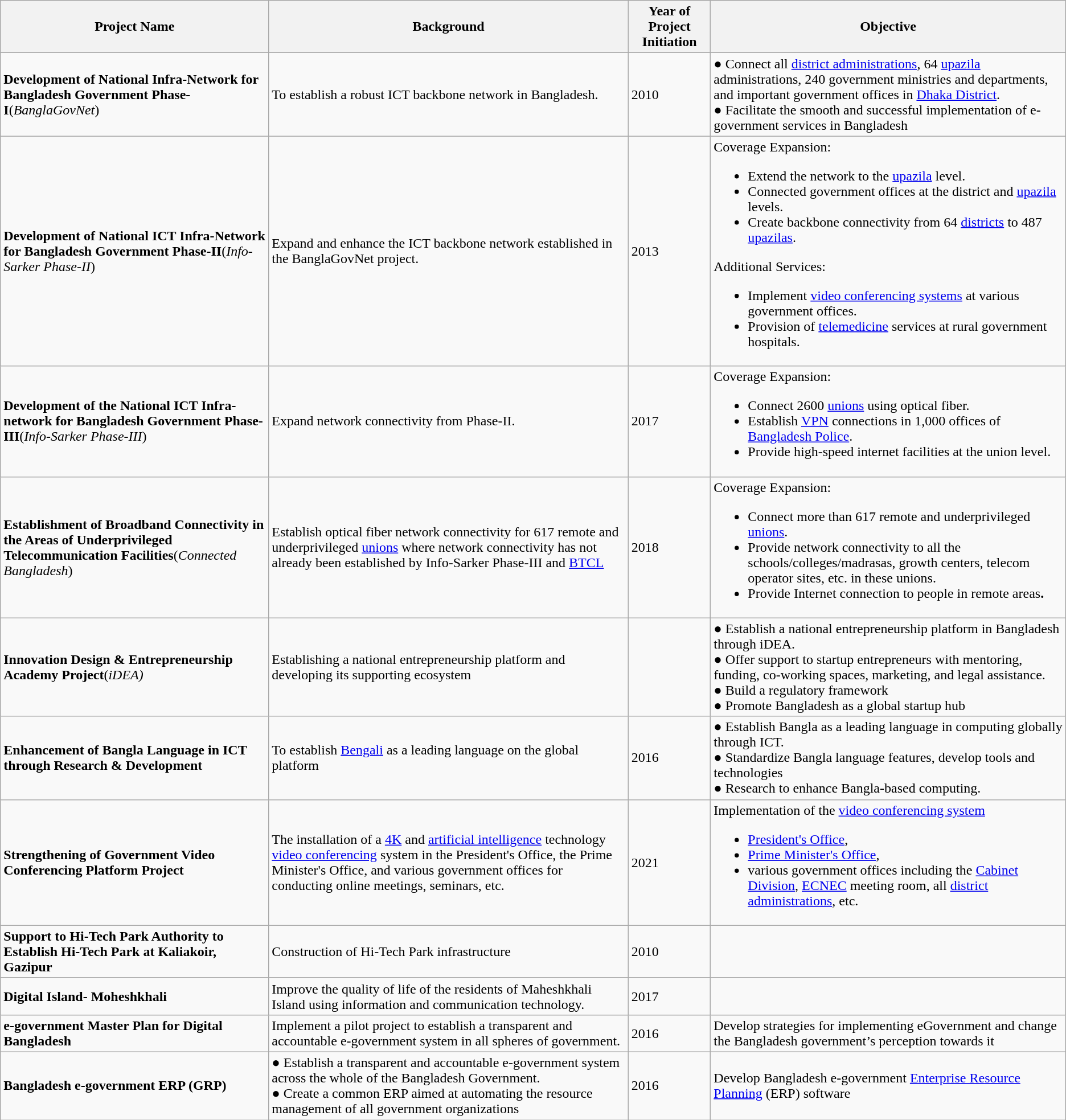<table class="wikitable sortable">
<tr>
<th>Project Name</th>
<th>Background</th>
<th>Year of Project Initiation</th>
<th>Objective</th>
</tr>
<tr>
<td><strong>Development of National Infra-Network for Bangladesh Government Phase-I</strong>(<em>BanglaGovNet</em>)<br></td>
<td>To establish a robust ICT backbone network in Bangladesh.</td>
<td>2010</td>
<td>● Connect all <a href='#'>district administrations</a>, 64 <a href='#'>upazila</a> administrations, 240 government ministries and departments, and important government offices in <a href='#'>Dhaka District</a>.<br>● Facilitate the smooth and successful implementation of e-government services in Bangladesh</td>
</tr>
<tr>
<td><strong>Development of National ICT Infra-Network for Bangladesh Government Phase-II</strong>(<em>Info-Sarker Phase-II</em>)</td>
<td>Expand and enhance the ICT backbone network established in the BanglaGovNet project.</td>
<td>2013</td>
<td>Coverage Expansion:<br><ul><li>Extend the network to the <a href='#'>upazila</a> level.</li><li>Connected government offices at the district and <a href='#'>upazila</a> levels.</li><li>Create backbone connectivity from 64 <a href='#'>districts</a> to 487 <a href='#'>upazilas</a>.</li></ul>Additional Services:<ul><li>Implement <a href='#'>video conferencing systems</a> at various government offices.</li><li>Provision of <a href='#'>telemedicine</a> services at rural government hospitals.</li></ul></td>
</tr>
<tr>
<td><strong>Development of the National ICT Infra-network for Bangladesh Government Phase-III</strong>(<em>Info-Sarker Phase-III</em>)</td>
<td>Expand network connectivity from Phase-II.</td>
<td>2017</td>
<td>Coverage Expansion:<br><ul><li>Connect 2600 <a href='#'>unions</a> using optical fiber.</li><li>Establish <a href='#'>VPN</a> connections in 1,000 offices of <a href='#'>Bangladesh Police</a>.</li><li>Provide high-speed internet facilities at the union level.</li></ul></td>
</tr>
<tr>
<td><strong>Establishment of Broadband Connectivity in the Areas of Underprivileged Telecommunication Facilities</strong>(<em>Connected Bangladesh</em>)</td>
<td>Establish optical fiber network connectivity for 617 remote and underprivileged <a href='#'>unions</a> where network connectivity has not already been established by Info-Sarker Phase-III and <a href='#'>BTCL</a></td>
<td>2018</td>
<td>Coverage Expansion:<br><ul><li>Connect more than 617 remote and underprivileged <a href='#'>unions</a>.</li><li>Provide network connectivity to all the schools/colleges/madrasas, growth centers, telecom operator sites, etc. in these unions.</li><li>Provide Internet connection to people in remote areas<strong>.</strong></li></ul></td>
</tr>
<tr>
<td><strong>Innovation Design & Entrepreneurship Academy Project</strong>(<em>iDEA)</em></td>
<td>Establishing a national entrepreneurship platform and developing its supporting ecosystem</td>
<td></td>
<td>● Establish a national entrepreneurship platform in Bangladesh through iDEA.<br>● Offer support to startup entrepreneurs with mentoring, funding, co-working spaces, marketing, and legal assistance.<br>● Build a regulatory framework<br>● Promote Bangladesh as a global startup hub</td>
</tr>
<tr>
<td><strong>Enhancement of Bangla Language in ICT through Research & Development</strong></td>
<td>To establish <a href='#'>Bengali</a> as a leading language on the global platform</td>
<td>2016</td>
<td>● Establish Bangla as a leading language in computing globally through ICT.<br>● Standardize Bangla language features, develop tools and technologies<br>● Research to enhance Bangla-based computing.</td>
</tr>
<tr>
<td><strong>Strengthening of Government Video Conferencing Platform Project</strong></td>
<td>The installation of a <a href='#'>4K</a> and <a href='#'>artificial intelligence</a> technology <a href='#'>video conferencing</a> system in the President's Office, the Prime Minister's Office, and various government offices for conducting online meetings, seminars, etc.</td>
<td>2021</td>
<td>Implementation of the <a href='#'>video conferencing system</a><br><ul><li><a href='#'>President's Office</a>,</li><li><a href='#'>Prime Minister's Office</a>,</li><li>various government offices including the <a href='#'>Cabinet Division</a>, <a href='#'>ECNEC</a> meeting room, all <a href='#'>district administrations</a>, etc.</li></ul></td>
</tr>
<tr>
<td><strong>Support to Hi-Tech Park Authority to Establish Hi-Tech Park at Kaliakoir, Gazipur</strong> </td>
<td>Construction of Hi-Tech Park infrastructure</td>
<td>2010</td>
<td></td>
</tr>
<tr>
<td><strong>Digital Island- Moheshkhali </strong></td>
<td>Improve the quality of life of the residents of Maheshkhali Island using information and communication technology.</td>
<td>2017</td>
<td></td>
</tr>
<tr>
<td><strong>e-government Master Plan for Digital Bangladesh</strong></td>
<td>Implement a pilot project to establish a transparent and accountable e-government system in all spheres of government.</td>
<td>2016</td>
<td>Develop strategies for implementing eGovernment and change the Bangladesh government’s perception towards it</td>
</tr>
<tr>
<td><strong>Bangladesh e-government ERP (GRP)</strong></td>
<td>● Establish a transparent and accountable e-government system across the whole of the Bangladesh Government.<br>● Create a common ERP aimed at automating the resource management of all government organizations</td>
<td>2016</td>
<td>Develop Bangladesh e-government <a href='#'>Enterprise Resource Planning</a> (ERP) software</td>
</tr>
</table>
